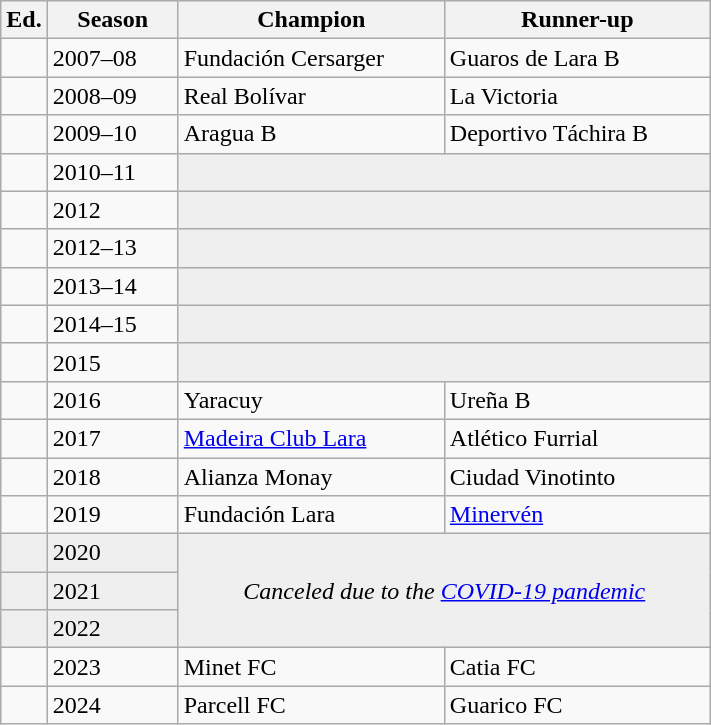<table class="wikitable sortable">
<tr>
<th width=px>Ed.</th>
<th width=80px>Season</th>
<th width=170px>Champion</th>
<th width=170px>Runner-up</th>
</tr>
<tr>
<td></td>
<td>2007–08</td>
<td>Fundación Cersarger</td>
<td>Guaros de Lara B</td>
</tr>
<tr>
<td></td>
<td>2008–09</td>
<td>Real Bolívar</td>
<td>La Victoria</td>
</tr>
<tr>
<td></td>
<td>2009–10</td>
<td>Aragua B</td>
<td>Deportivo Táchira B</td>
</tr>
<tr>
<td></td>
<td>2010–11</td>
<td colspan=2 style= background:#efefef></td>
</tr>
<tr>
<td></td>
<td>2012</td>
<td colspan=2 style= background:#efefef></td>
</tr>
<tr>
<td></td>
<td>2012–13</td>
<td colspan=2 style= background:#efefef></td>
</tr>
<tr>
<td></td>
<td>2013–14</td>
<td colspan=2 style= background:#efefef></td>
</tr>
<tr>
<td></td>
<td>2014–15</td>
<td colspan=2 style= background:#efefef></td>
</tr>
<tr>
<td></td>
<td>2015</td>
<td colspan=2 style= background:#efefef></td>
</tr>
<tr>
<td></td>
<td>2016</td>
<td>Yaracuy</td>
<td>Ureña B</td>
</tr>
<tr>
<td></td>
<td>2017</td>
<td><a href='#'>Madeira Club Lara</a></td>
<td>Atlético Furrial</td>
</tr>
<tr>
<td></td>
<td>2018</td>
<td>Alianza Monay</td>
<td>Ciudad Vinotinto</td>
</tr>
<tr>
<td></td>
<td>2019</td>
<td>Fundación Lara</td>
<td><a href='#'>Minervén</a></td>
</tr>
<tr bgcolor=#efefef>
<td></td>
<td>2020</td>
<td rowspan=3 colspan="2" align=center><em>Canceled due to the <a href='#'>COVID-19 pandemic</a></em></td>
</tr>
<tr bgcolor=#efefef>
<td></td>
<td>2021</td>
</tr>
<tr bgcolor=#efefef>
<td></td>
<td>2022</td>
</tr>
<tr>
<td></td>
<td>2023</td>
<td>Minet FC</td>
<td>Catia FC</td>
</tr>
<tr>
<td></td>
<td>2024</td>
<td>Parcell FC</td>
<td>Guarico FC</td>
</tr>
</table>
